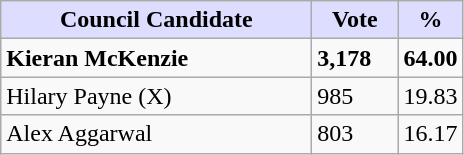<table class="wikitable sortable">
<tr>
<th style="background:#ddf; width:200px;">Council Candidate</th>
<th style="background:#ddf; width:50px;">Vote</th>
<th style="background:#ddf; width:30px;">%</th>
</tr>
<tr>
<td><strong>Kieran McKenzie</strong></td>
<td><strong>3,178</strong></td>
<td><strong>64.00</strong></td>
</tr>
<tr>
<td>Hilary Payne (X)</td>
<td>985</td>
<td>19.83</td>
</tr>
<tr>
<td>Alex Aggarwal</td>
<td>803</td>
<td>16.17</td>
</tr>
</table>
